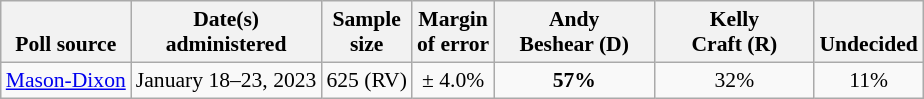<table class="wikitable" style="font-size:90%;text-align:center;">
<tr style="vertical-align:bottom">
<th>Poll source</th>
<th>Date(s)<br>administered</th>
<th>Sample<br>size</th>
<th>Margin<br>of error</th>
<th style="width:100px;">Andy<br>Beshear (D)</th>
<th style="width:100px;">Kelly<br>Craft (R)</th>
<th>Undecided</th>
</tr>
<tr>
<td style="text-align:left;"><a href='#'>Mason-Dixon</a></td>
<td>January 18–23, 2023</td>
<td>625 (RV)</td>
<td>± 4.0%</td>
<td><strong>57%</strong></td>
<td>32%</td>
<td>11%</td>
</tr>
</table>
